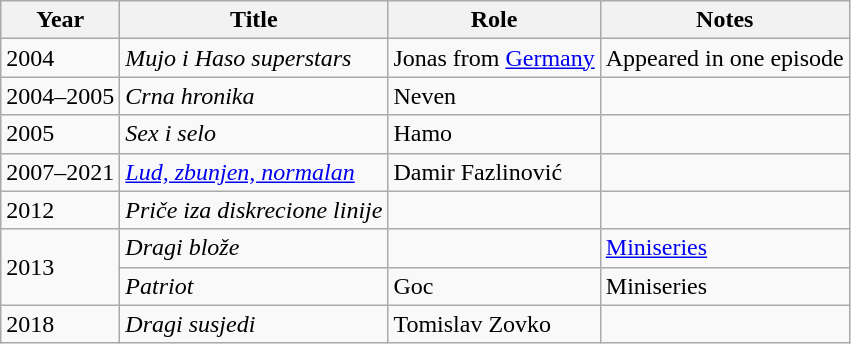<table class="wikitable sortable">
<tr>
<th>Year</th>
<th>Title</th>
<th>Role</th>
<th class="unsortable">Notes</th>
</tr>
<tr>
<td>2004</td>
<td><em>Mujo i Haso superstars</em></td>
<td>Jonas from <a href='#'>Germany</a></td>
<td>Appeared in one episode</td>
</tr>
<tr>
<td>2004–2005</td>
<td><em>Crna hronika</em></td>
<td>Neven</td>
<td></td>
</tr>
<tr>
<td>2005</td>
<td><em>Sex i selo</em></td>
<td>Hamo</td>
<td></td>
</tr>
<tr>
<td>2007–2021</td>
<td><em><a href='#'>Lud, zbunjen, normalan</a></em></td>
<td>Damir Fazlinović</td>
<td></td>
</tr>
<tr>
<td>2012</td>
<td><em>Priče iza diskrecione linije</em></td>
<td></td>
<td></td>
</tr>
<tr>
<td rowspan=2>2013</td>
<td><em>Dragi blože</em></td>
<td></td>
<td><a href='#'>Miniseries</a></td>
</tr>
<tr>
<td><em>Patriot</em></td>
<td>Goc</td>
<td>Miniseries</td>
</tr>
<tr>
<td>2018</td>
<td><em>Dragi susjedi</em></td>
<td>Tomislav Zovko</td>
<td></td>
</tr>
</table>
